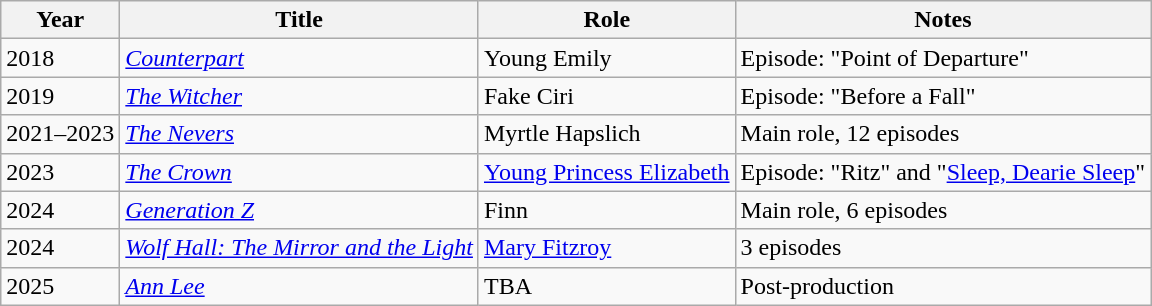<table class="wikitable sortable">
<tr>
<th>Year</th>
<th>Title</th>
<th>Role</th>
<th class="unsortable">Notes</th>
</tr>
<tr>
<td>2018</td>
<td><em><a href='#'> Counterpart</a></em></td>
<td>Young Emily</td>
<td>Episode: "Point of Departure"</td>
</tr>
<tr>
<td>2019</td>
<td><em><a href='#'>The Witcher</a></em></td>
<td>Fake Ciri</td>
<td>Episode: "Before a Fall"</td>
</tr>
<tr>
<td>2021–2023</td>
<td><em><a href='#'>The Nevers</a></em></td>
<td>Myrtle Hapslich</td>
<td>Main role, 12 episodes</td>
</tr>
<tr>
<td>2023</td>
<td><em><a href='#'>The Crown</a></em></td>
<td><a href='#'>Young Princess Elizabeth</a></td>
<td>Episode: "Ritz" and "<a href='#'>Sleep, Dearie Sleep</a>"</td>
</tr>
<tr>
<td>2024</td>
<td><em><a href='#'>Generation Z</a></em></td>
<td>Finn</td>
<td>Main role, 6 episodes</td>
</tr>
<tr>
<td>2024</td>
<td><em><a href='#'>Wolf Hall: The Mirror and the Light</a></em></td>
<td><a href='#'>Mary Fitzroy</a></td>
<td>3 episodes</td>
</tr>
<tr>
<td>2025</td>
<td><em><a href='#'>Ann Lee</a></em></td>
<td>TBA</td>
<td>Post-production</td>
</tr>
</table>
